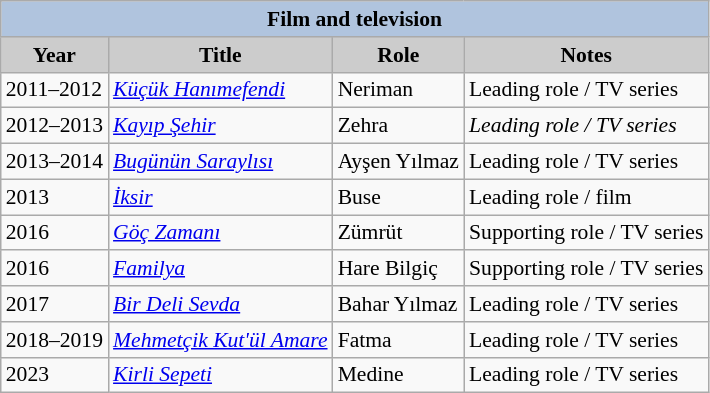<table class="wikitable" style="font-size:90%">
<tr>
<th colspan="4" style="background:LightSteelBlue">Film and television</th>
</tr>
<tr>
<th style="background:#CCCCCC">Year</th>
<th style="background:#CCCCCC">Title</th>
<th style="background:#CCCCCC">Role</th>
<th style="background:#CCCCCC">Notes</th>
</tr>
<tr>
<td>2011–2012</td>
<td><a href='#'><em>Küçük Hanımefendi</em></a></td>
<td>Neriman</td>
<td>Leading role / TV series</td>
</tr>
<tr>
<td>2012–2013</td>
<td><a href='#'><em>Kayıp Şehir</em></a></td>
<td>Zehra</td>
<td><em>Leading role /  TV series</em></td>
</tr>
<tr>
<td>2013–2014</td>
<td><em><a href='#'>Bugünün Saraylısı</a></em></td>
<td>Ayşen Yılmaz</td>
<td>Leading role / TV series</td>
</tr>
<tr>
<td>2013</td>
<td><em><a href='#'>İksir</a></em></td>
<td>Buse</td>
<td>Leading role / film</td>
</tr>
<tr>
<td>2016</td>
<td><em><a href='#'>Göç Zamanı</a></em></td>
<td>Zümrüt</td>
<td>Supporting role / TV series</td>
</tr>
<tr>
<td>2016</td>
<td><em><a href='#'>Familya</a></em></td>
<td>Hare Bilgiç</td>
<td>Supporting role / TV series</td>
</tr>
<tr>
<td>2017</td>
<td><em><a href='#'>Bir Deli Sevda</a></em></td>
<td>Bahar Yılmaz</td>
<td>Leading role / TV series</td>
</tr>
<tr>
<td>2018–2019</td>
<td><em><a href='#'>Mehmetçik Kut'ül Amare</a></em></td>
<td>Fatma</td>
<td>Leading role / TV series</td>
</tr>
<tr>
<td>2023</td>
<td><em><a href='#'>Kirli Sepeti</a></em></td>
<td>Medine</td>
<td>Leading role / TV series</td>
</tr>
</table>
